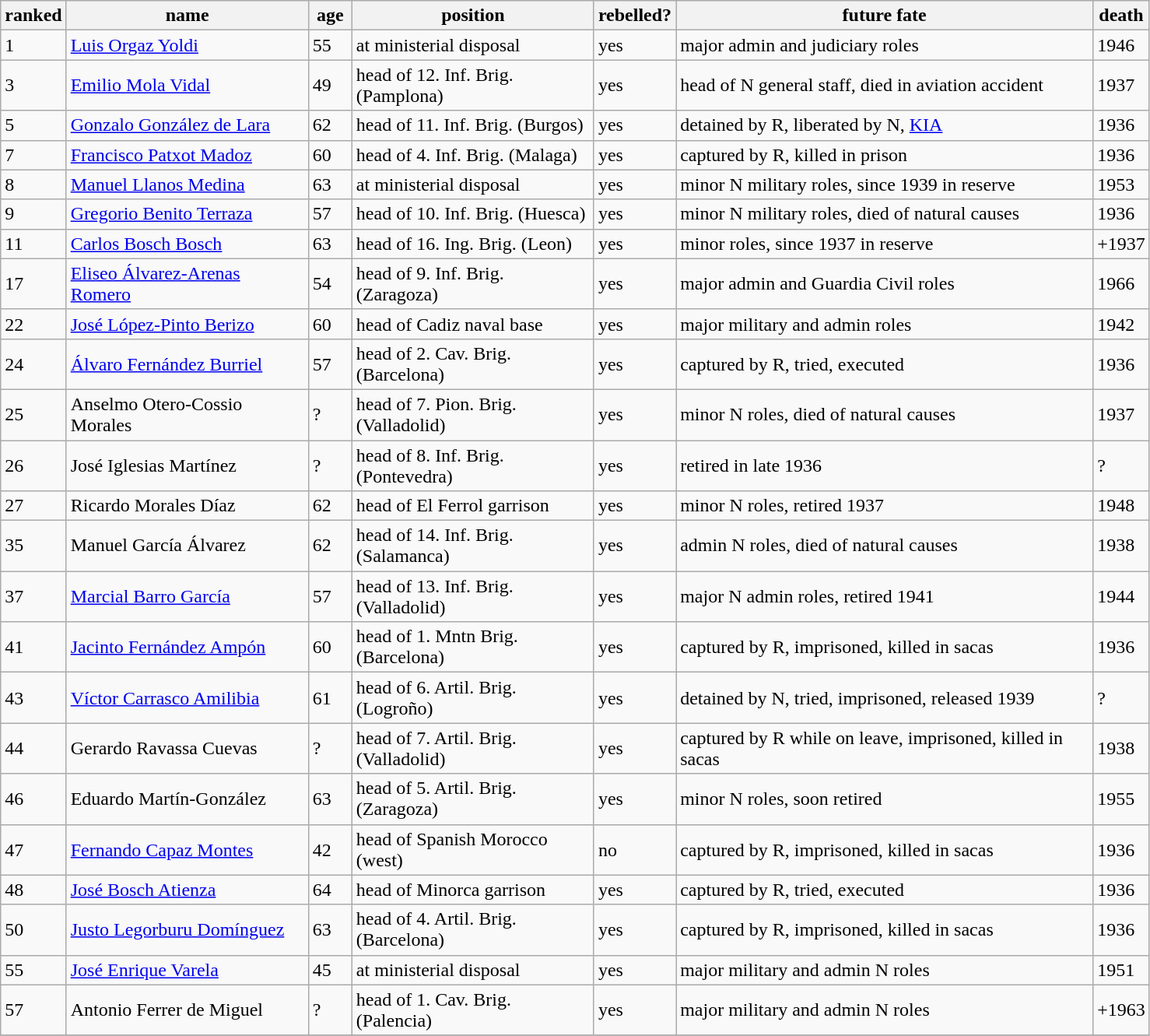<table class="wikitable sortable">
<tr>
<th scope="col" style="width: 30px;">ranked</th>
<th scope="col" style="width: 200px;">name</th>
<th scope="col" style="width: 30px;">age</th>
<th scope="col" style="width: 200px;">position</th>
<th scope="col" style="width: 50px;">rebelled?</th>
<th scope="col" style="width: 350px;">future fate</th>
<th scope="col" style="width: 30px;">death</th>
</tr>
<tr --->
<td>1</td>
<td><a href='#'>Luis Orgaz Yoldi</a></td>
<td>55</td>
<td>at ministerial disposal</td>
<td>yes</td>
<td>major admin and judiciary roles</td>
<td>1946</td>
</tr>
<tr --->
<td>3</td>
<td><a href='#'>Emilio Mola Vidal</a></td>
<td>49</td>
<td>head of 12. Inf. Brig. (Pamplona)</td>
<td>yes</td>
<td>head of N general staff, died in aviation accident</td>
<td>1937</td>
</tr>
<tr --->
<td>5</td>
<td><a href='#'>Gonzalo González de Lara</a></td>
<td>62</td>
<td>head of 11. Inf. Brig. (Burgos)</td>
<td>yes</td>
<td>detained by R, liberated by N, <a href='#'>KIA</a></td>
<td>1936</td>
</tr>
<tr --->
<td>7</td>
<td><a href='#'>Francisco Patxot Madoz</a></td>
<td>60</td>
<td>head of 4. Inf. Brig. (Malaga)</td>
<td>yes</td>
<td>captured by R, killed in prison</td>
<td>1936</td>
</tr>
<tr --->
<td>8</td>
<td><a href='#'>Manuel Llanos Medina</a></td>
<td>63</td>
<td>at ministerial disposal</td>
<td>yes</td>
<td>minor N military roles, since 1939 in reserve</td>
<td>1953</td>
</tr>
<tr --->
<td>9</td>
<td><a href='#'>Gregorio Benito Terraza</a></td>
<td>57</td>
<td>head of 10. Inf. Brig. (Huesca)</td>
<td>yes</td>
<td>minor N military roles, died of natural causes</td>
<td>1936</td>
</tr>
<tr --->
<td>11</td>
<td><a href='#'>Carlos Bosch Bosch</a></td>
<td>63</td>
<td>head of 16. Ing. Brig. (Leon)</td>
<td>yes</td>
<td>minor roles, since 1937 in reserve</td>
<td>+1937</td>
</tr>
<tr --->
<td>17</td>
<td><a href='#'>Eliseo Álvarez-Arenas Romero</a></td>
<td>54</td>
<td>head of 9. Inf. Brig. (Zaragoza)</td>
<td>yes</td>
<td>major admin and Guardia Civil roles</td>
<td>1966</td>
</tr>
<tr --->
<td>22</td>
<td><a href='#'>José López-Pinto Berizo</a></td>
<td>60</td>
<td>head of Cadiz naval base</td>
<td>yes</td>
<td>major military and admin roles</td>
<td>1942</td>
</tr>
<tr --->
<td>24</td>
<td><a href='#'>Álvaro Fernández Burriel</a></td>
<td>57</td>
<td>head of 2. Cav. Brig. (Barcelona)</td>
<td>yes</td>
<td>captured by R, tried, executed</td>
<td>1936</td>
</tr>
<tr --->
<td>25</td>
<td>Anselmo Otero-Cossio Morales</td>
<td>?</td>
<td>head of 7. Pion. Brig. (Valladolid)</td>
<td>yes</td>
<td>minor N roles, died of natural causes</td>
<td>1937</td>
</tr>
<tr --->
<td>26</td>
<td>José Iglesias Martínez</td>
<td>?</td>
<td>head of 8. Inf. Brig. (Pontevedra)</td>
<td>yes</td>
<td>retired in late 1936</td>
<td>?</td>
</tr>
<tr --->
<td>27</td>
<td>Ricardo Morales Díaz</td>
<td>62</td>
<td>head of El Ferrol garrison</td>
<td>yes</td>
<td>minor N roles, retired 1937</td>
<td>1948</td>
</tr>
<tr --->
<td>35</td>
<td>Manuel García Álvarez</td>
<td>62</td>
<td>head of 14. Inf. Brig. (Salamanca)</td>
<td>yes</td>
<td>admin N roles, died of natural causes</td>
<td>1938</td>
</tr>
<tr --->
<td>37</td>
<td><a href='#'>Marcial Barro García</a></td>
<td>57</td>
<td>head of 13. Inf. Brig. (Valladolid)</td>
<td>yes</td>
<td>major N admin roles, retired 1941</td>
<td>1944</td>
</tr>
<tr --->
<td>41</td>
<td><a href='#'>Jacinto Fernández Ampón</a></td>
<td>60</td>
<td>head of 1. Mntn Brig. (Barcelona)</td>
<td>yes</td>
<td>captured by R, imprisoned, killed in sacas</td>
<td>1936</td>
</tr>
<tr --->
<td>43</td>
<td><a href='#'>Víctor Carrasco Amilibia</a></td>
<td>61</td>
<td>head of 6. Artil. Brig. (Logroño)</td>
<td>yes</td>
<td>detained by N, tried, imprisoned, released 1939</td>
<td>?</td>
</tr>
<tr --->
<td>44</td>
<td>Gerardo Ravassa Cuevas</td>
<td>?</td>
<td>head of 7. Artil. Brig. (Valladolid)</td>
<td>yes</td>
<td>captured by R while on leave, imprisoned, killed in sacas</td>
<td>1938</td>
</tr>
<tr --->
<td>46</td>
<td>Eduardo Martín-González</td>
<td>63</td>
<td>head of 5. Artil. Brig. (Zaragoza)</td>
<td>yes</td>
<td>minor N roles, soon retired</td>
<td>1955</td>
</tr>
<tr --->
<td>47</td>
<td><a href='#'>Fernando Capaz Montes</a></td>
<td>42</td>
<td>head of Spanish Morocco (west)</td>
<td>no</td>
<td>captured by R, imprisoned, killed in sacas</td>
<td>1936</td>
</tr>
<tr --->
<td>48</td>
<td><a href='#'>José Bosch Atienza</a></td>
<td>64</td>
<td>head of Minorca garrison</td>
<td>yes</td>
<td>captured by R, tried, executed</td>
<td>1936</td>
</tr>
<tr --->
<td>50</td>
<td><a href='#'>Justo Legorburu Domínguez</a></td>
<td>63</td>
<td>head of 4. Artil. Brig. (Barcelona)</td>
<td>yes</td>
<td>captured by R, imprisoned, killed in sacas</td>
<td>1936</td>
</tr>
<tr --->
<td>55</td>
<td><a href='#'>José Enrique Varela</a></td>
<td>45</td>
<td>at ministerial disposal</td>
<td>yes</td>
<td>major military and admin N roles</td>
<td>1951</td>
</tr>
<tr --->
<td>57</td>
<td>Antonio Ferrer de Miguel</td>
<td>?</td>
<td>head of 1. Cav. Brig. (Palencia)</td>
<td>yes</td>
<td>major military and admin N roles</td>
<td>+1963</td>
</tr>
<tr --->
</tr>
</table>
